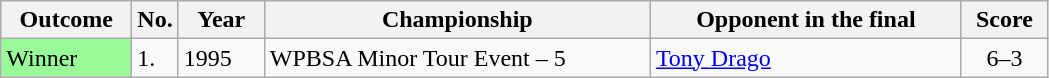<table class="wikitable">
<tr>
<th width="80">Outcome</th>
<th width="20">No.</th>
<th width="50">Year</th>
<th style="width:250px;">Championship</th>
<th style="width:200px;">Opponent in the final</th>
<th style="width:50px;">Score</th>
</tr>
<tr>
<td style="background:#98FB98">Winner</td>
<td>1.</td>
<td>1995</td>
<td>WPBSA Minor Tour Event – 5</td>
<td> <a href='#'>Tony Drago</a></td>
<td align=center>6–3</td>
</tr>
</table>
